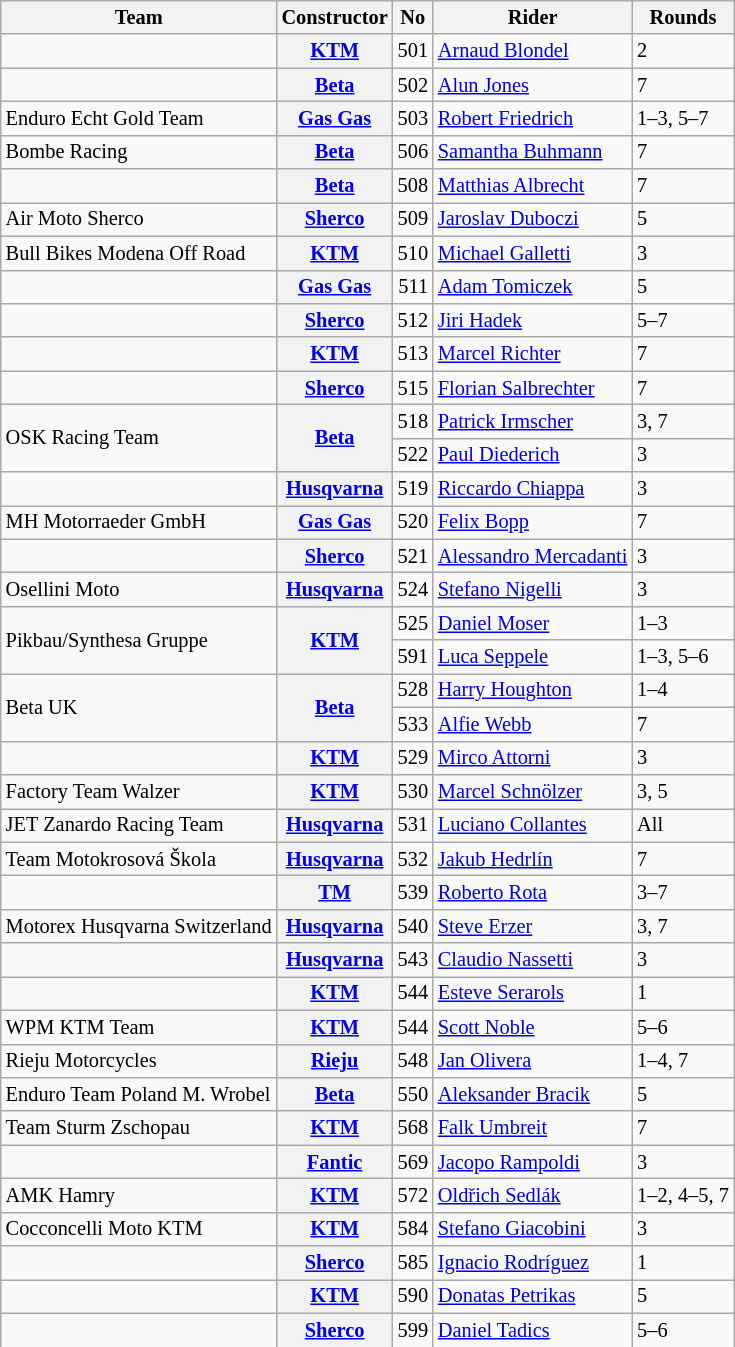<table class="wikitable" style="font-size: 85%;">
<tr>
<th>Team</th>
<th>Constructor</th>
<th>No</th>
<th>Rider</th>
<th>Rounds</th>
</tr>
<tr>
<td></td>
<th><a href='#'>KTM</a></th>
<td align="right">501</td>
<td> <a href='#'>Arnaud Blondel</a></td>
<td>2</td>
</tr>
<tr>
<td></td>
<th><a href='#'>Beta</a></th>
<td align="right">502</td>
<td> <a href='#'>Alun Jones</a></td>
<td>7</td>
</tr>
<tr>
<td>Enduro Echt Gold Team</td>
<th><a href='#'>Gas Gas</a></th>
<td align="right">503</td>
<td> <a href='#'>Robert Friedrich</a></td>
<td>1–3, 5–7</td>
</tr>
<tr>
<td>Bombe Racing</td>
<th><a href='#'>Beta</a></th>
<td align="right">506</td>
<td> <a href='#'>Samantha Buhmann</a></td>
<td>7</td>
</tr>
<tr>
<td></td>
<th><a href='#'>Beta</a></th>
<td align="right">508</td>
<td> <a href='#'>Matthias Albrecht</a></td>
<td>7</td>
</tr>
<tr>
<td>Air Moto Sherco</td>
<th><a href='#'>Sherco</a></th>
<td align="right">509</td>
<td> <a href='#'>Jaroslav Duboczi</a></td>
<td>5</td>
</tr>
<tr>
<td>Bull Bikes Modena Off Road</td>
<th><a href='#'>KTM</a></th>
<td align="right">510</td>
<td> <a href='#'>Michael Galletti</a></td>
<td>3</td>
</tr>
<tr>
<td></td>
<th><a href='#'>Gas Gas</a></th>
<td align="right">511</td>
<td> <a href='#'>Adam Tomiczek</a></td>
<td>5</td>
</tr>
<tr>
<td></td>
<th><a href='#'>Sherco</a></th>
<td align="right">512</td>
<td> <a href='#'>Jiri Hadek</a></td>
<td>5–7</td>
</tr>
<tr>
<td></td>
<th><a href='#'>KTM</a></th>
<td align="right">513</td>
<td> <a href='#'>Marcel Richter</a></td>
<td>7</td>
</tr>
<tr>
<td></td>
<th><a href='#'>Sherco</a></th>
<td align="right">515</td>
<td> <a href='#'>Florian Salbrechter</a></td>
<td>7</td>
</tr>
<tr>
<td rowspan=2>OSK Racing Team</td>
<th rowspan=2><a href='#'>Beta</a></th>
<td align="right">518</td>
<td> <a href='#'>Patrick Irmscher</a></td>
<td>3, 7</td>
</tr>
<tr>
<td align="right">522</td>
<td> <a href='#'>Paul Diederich</a></td>
<td>3</td>
</tr>
<tr>
<td></td>
<th><a href='#'>Husqvarna</a></th>
<td align="right">519</td>
<td> <a href='#'>Riccardo Chiappa</a></td>
<td>3</td>
</tr>
<tr>
<td>MH Motorraeder GmbH</td>
<th><a href='#'>Gas Gas</a></th>
<td align="right">520</td>
<td> <a href='#'>Felix Bopp</a></td>
<td>7</td>
</tr>
<tr>
<td></td>
<th><a href='#'>Sherco</a></th>
<td align="right">521</td>
<td> <a href='#'>Alessandro Mercadanti</a></td>
<td>3</td>
</tr>
<tr>
<td>Osellini Moto</td>
<th><a href='#'>Husqvarna</a></th>
<td align="right">524</td>
<td> <a href='#'>Stefano Nigelli</a></td>
<td>3</td>
</tr>
<tr>
<td rowspan=2>Pikbau/Synthesa Gruppe</td>
<th rowspan=2><a href='#'>KTM</a></th>
<td align="right">525</td>
<td> <a href='#'>Daniel Moser</a></td>
<td>1–3</td>
</tr>
<tr>
<td align="right">591</td>
<td> <a href='#'>Luca Seppele</a></td>
<td>1–3, 5–6</td>
</tr>
<tr>
<td rowspan=2>Beta UK</td>
<th rowspan=2><a href='#'>Beta</a></th>
<td align="right">528</td>
<td> <a href='#'>Harry Houghton</a></td>
<td>1–4</td>
</tr>
<tr>
<td align="right">533</td>
<td> <a href='#'>Alfie Webb</a></td>
<td>7</td>
</tr>
<tr>
<td></td>
<th><a href='#'>KTM</a></th>
<td align="right">529</td>
<td> <a href='#'>Mirco Attorni</a></td>
<td>3</td>
</tr>
<tr>
<td>Factory Team Walzer</td>
<th><a href='#'>KTM</a></th>
<td align="right">530</td>
<td> <a href='#'>Marcel Schnölzer</a></td>
<td>3, 5</td>
</tr>
<tr>
<td>JET Zanardo Racing Team</td>
<th><a href='#'>Husqvarna</a></th>
<td align="right">531</td>
<td> <a href='#'>Luciano Collantes</a></td>
<td>All</td>
</tr>
<tr>
<td>Team Motokrosová Škola</td>
<th><a href='#'>Husqvarna</a></th>
<td align="right">532</td>
<td> <a href='#'>Jakub Hedrlín</a></td>
<td>7</td>
</tr>
<tr>
<td></td>
<th><a href='#'>TM</a></th>
<td align="right">539</td>
<td> <a href='#'>Roberto Rota</a></td>
<td>3–7</td>
</tr>
<tr>
<td>Motorex Husqvarna Switzerland</td>
<th><a href='#'>Husqvarna</a></th>
<td align="right">540</td>
<td> <a href='#'>Steve Erzer</a></td>
<td>3, 7</td>
</tr>
<tr>
<td></td>
<th><a href='#'>Husqvarna</a></th>
<td align="right">543</td>
<td> <a href='#'>Claudio Nassetti</a></td>
<td>3</td>
</tr>
<tr>
<td></td>
<th><a href='#'>KTM</a></th>
<td align="right">544</td>
<td> <a href='#'>Esteve Serarols</a></td>
<td>1</td>
</tr>
<tr>
<td>WPM KTM Team</td>
<th><a href='#'>KTM</a></th>
<td align="right">544</td>
<td> <a href='#'>Scott Noble</a></td>
<td>5–6</td>
</tr>
<tr>
<td>Rieju Motorcycles</td>
<th><a href='#'>Rieju</a></th>
<td align="right">548</td>
<td> <a href='#'>Jan Olivera</a></td>
<td>1–4, 7</td>
</tr>
<tr>
<td>Enduro Team Poland M. Wrobel</td>
<th><a href='#'>Beta</a></th>
<td align="right">550</td>
<td> <a href='#'>Aleksander Bracik</a></td>
<td>5</td>
</tr>
<tr>
<td>Team Sturm Zschopau</td>
<th><a href='#'>KTM</a></th>
<td align="right">568</td>
<td> <a href='#'>Falk Umbreit</a></td>
<td>7</td>
</tr>
<tr>
<td></td>
<th><a href='#'>Fantic</a></th>
<td align="right">569</td>
<td> <a href='#'>Jacopo Rampoldi</a></td>
<td>3</td>
</tr>
<tr>
<td>AMK Hamry</td>
<th><a href='#'>KTM</a></th>
<td align="right">572</td>
<td> <a href='#'>Oldřich Sedlák</a></td>
<td>1–2, 4–5, 7</td>
</tr>
<tr>
<td>Cocconcelli Moto KTM</td>
<th><a href='#'>KTM</a></th>
<td align="right">584</td>
<td> <a href='#'>Stefano Giacobini</a></td>
<td>3</td>
</tr>
<tr>
<td></td>
<th><a href='#'>Sherco</a></th>
<td align="right">585</td>
<td> <a href='#'>Ignacio Rodríguez</a></td>
<td>1</td>
</tr>
<tr>
<td></td>
<th><a href='#'>KTM</a></th>
<td align="right">590</td>
<td> <a href='#'>Donatas Petrikas</a></td>
<td>5</td>
</tr>
<tr>
<td></td>
<th><a href='#'>Sherco</a></th>
<td align="right">599</td>
<td> <a href='#'>Daniel Tadics</a></td>
<td>5–6</td>
</tr>
<tr>
</tr>
</table>
